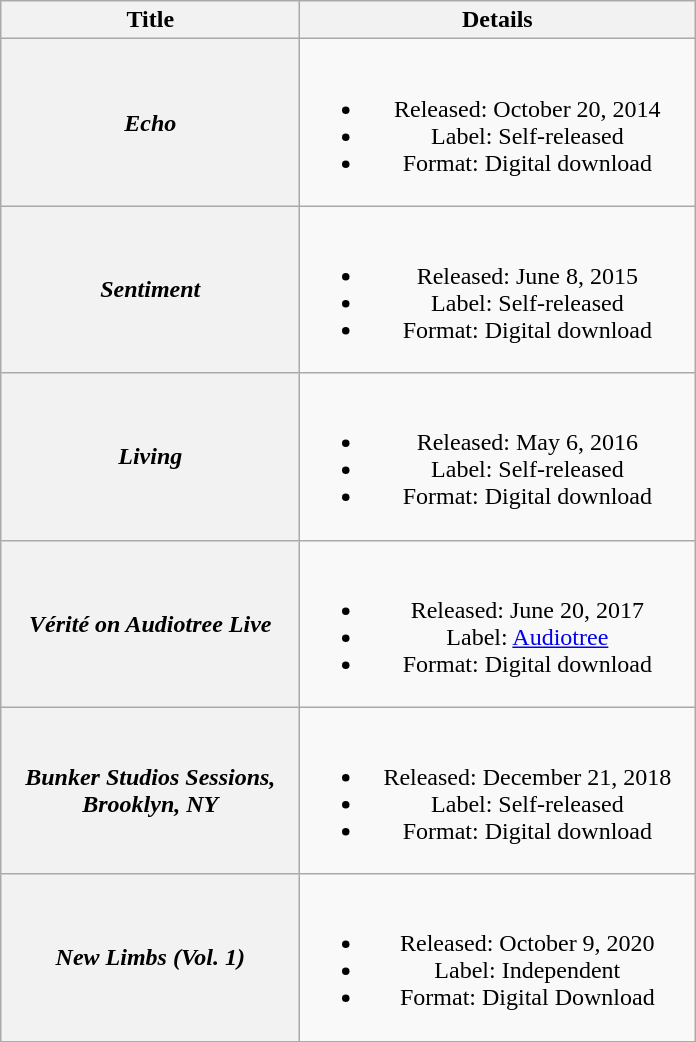<table class="wikitable plainrowheaders" style="text-align:center">
<tr>
<th scope="col" style="width:12em;">Title</th>
<th scope="col" style="width:16em;">Details</th>
</tr>
<tr>
<th scope="row"><em>Echo</em></th>
<td><br><ul><li>Released: October 20, 2014</li><li>Label: Self-released</li><li>Format: Digital download</li></ul></td>
</tr>
<tr>
<th scope="row"><em>Sentiment</em></th>
<td><br><ul><li>Released: June 8, 2015</li><li>Label: Self-released</li><li>Format: Digital download</li></ul></td>
</tr>
<tr>
<th scope="row"><em>Living</em></th>
<td><br><ul><li>Released: May 6, 2016</li><li>Label: Self-released</li><li>Format: Digital download</li></ul></td>
</tr>
<tr>
<th scope="row"><em>Vérité on Audiotree Live</em></th>
<td><br><ul><li>Released: June 20, 2017</li><li>Label: <a href='#'>Audiotree</a></li><li>Format: Digital download</li></ul></td>
</tr>
<tr>
<th scope="row"><em>Bunker Studios Sessions, Brooklyn, NY</em></th>
<td><br><ul><li>Released: December 21, 2018</li><li>Label: Self-released</li><li>Format: Digital download</li></ul></td>
</tr>
<tr>
<th scope="row"><em>New Limbs (Vol. 1)</em></th>
<td><br><ul><li>Released: October 9, 2020</li><li>Label: Independent</li><li>Format: Digital Download</li></ul></td>
</tr>
<tr>
</tr>
</table>
